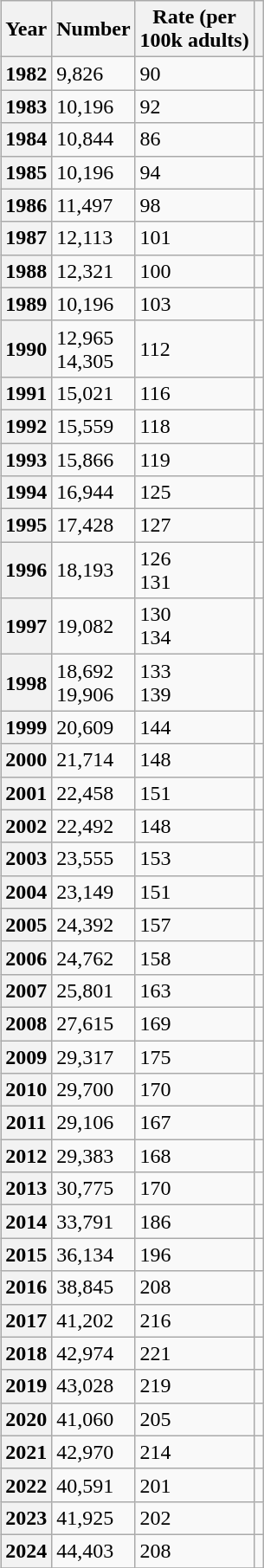<table class="wikitable sortable" align="right">
<tr>
<th>Year</th>
<th>Number</th>
<th>Rate (per<br>100k adults)</th>
<th></th>
</tr>
<tr>
<th>1982</th>
<td>9,826</td>
<td>90</td>
<td></td>
</tr>
<tr>
<th>1983</th>
<td>10,196</td>
<td>92</td>
<td></td>
</tr>
<tr>
<th>1984</th>
<td>10,844</td>
<td>86</td>
<td></td>
</tr>
<tr>
<th>1985</th>
<td>10,196</td>
<td>94</td>
<td></td>
</tr>
<tr>
<th>1986</th>
<td>11,497</td>
<td>98</td>
<td></td>
</tr>
<tr>
<th>1987</th>
<td>12,113</td>
<td>101</td>
<td></td>
</tr>
<tr>
<th>1988</th>
<td>12,321</td>
<td>100</td>
<td></td>
</tr>
<tr>
<th>1989</th>
<td>10,196</td>
<td>103</td>
<td></td>
</tr>
<tr>
<th>1990</th>
<td>12,965<br>14,305</td>
<td>112</td>
<td></td>
</tr>
<tr>
<th>1991</th>
<td>15,021</td>
<td>116</td>
<td></td>
</tr>
<tr>
<th>1992</th>
<td>15,559</td>
<td>118</td>
<td></td>
</tr>
<tr>
<th>1993</th>
<td>15,866</td>
<td>119</td>
<td></td>
</tr>
<tr>
<th>1994</th>
<td>16,944</td>
<td>125</td>
<td></td>
</tr>
<tr>
<th>1995</th>
<td>17,428</td>
<td>127</td>
<td></td>
</tr>
<tr>
<th>1996</th>
<td>18,193</td>
<td>126<br>131</td>
<td></td>
</tr>
<tr>
<th>1997</th>
<td>19,082</td>
<td>130<br>134</td>
<td></td>
</tr>
<tr>
<th>1998</th>
<td>18,692<br>19,906</td>
<td>133<br>139</td>
<td></td>
</tr>
<tr>
<th>1999</th>
<td>20,609</td>
<td>144</td>
<td></td>
</tr>
<tr>
<th>2000</th>
<td>21,714</td>
<td>148</td>
<td></td>
</tr>
<tr>
<th>2001</th>
<td>22,458</td>
<td>151</td>
<td></td>
</tr>
<tr>
<th>2002</th>
<td>22,492</td>
<td>148</td>
<td></td>
</tr>
<tr>
<th>2003</th>
<td>23,555</td>
<td>153</td>
<td></td>
</tr>
<tr>
<th>2004</th>
<td>23,149</td>
<td>151</td>
<td></td>
</tr>
<tr>
<th>2005</th>
<td>24,392</td>
<td>157</td>
<td></td>
</tr>
<tr>
<th>2006</th>
<td>24,762</td>
<td>158</td>
<td></td>
</tr>
<tr>
<th>2007</th>
<td>25,801</td>
<td>163</td>
<td></td>
</tr>
<tr>
<th>2008</th>
<td>27,615</td>
<td>169</td>
<td></td>
</tr>
<tr>
<th>2009</th>
<td>29,317</td>
<td>175</td>
<td></td>
</tr>
<tr>
<th>2010</th>
<td>29,700</td>
<td>170</td>
<td></td>
</tr>
<tr>
<th>2011</th>
<td>29,106</td>
<td>167</td>
<td></td>
</tr>
<tr>
<th>2012</th>
<td>29,383</td>
<td>168</td>
<td></td>
</tr>
<tr>
<th>2013</th>
<td>30,775</td>
<td>170</td>
<td></td>
</tr>
<tr>
<th>2014</th>
<td>33,791</td>
<td>186</td>
<td></td>
</tr>
<tr>
<th>2015</th>
<td>36,134</td>
<td>196</td>
<td></td>
</tr>
<tr>
<th>2016</th>
<td>38,845</td>
<td>208</td>
<td></td>
</tr>
<tr>
<th>2017</th>
<td>41,202</td>
<td>216</td>
<td></td>
</tr>
<tr>
<th>2018</th>
<td>42,974</td>
<td>221</td>
<td></td>
</tr>
<tr>
<th>2019</th>
<td>43,028</td>
<td>219</td>
<td></td>
</tr>
<tr>
<th>2020</th>
<td>41,060</td>
<td>205</td>
<td></td>
</tr>
<tr>
<th>2021</th>
<td>42,970</td>
<td>214</td>
<td></td>
</tr>
<tr>
<th>2022</th>
<td>40,591</td>
<td>201</td>
<td></td>
</tr>
<tr>
<th>2023</th>
<td>41,925</td>
<td>202</td>
<td></td>
</tr>
<tr>
<th>2024</th>
<td>44,403</td>
<td>208</td>
<td></td>
</tr>
<tr>
</tr>
</table>
